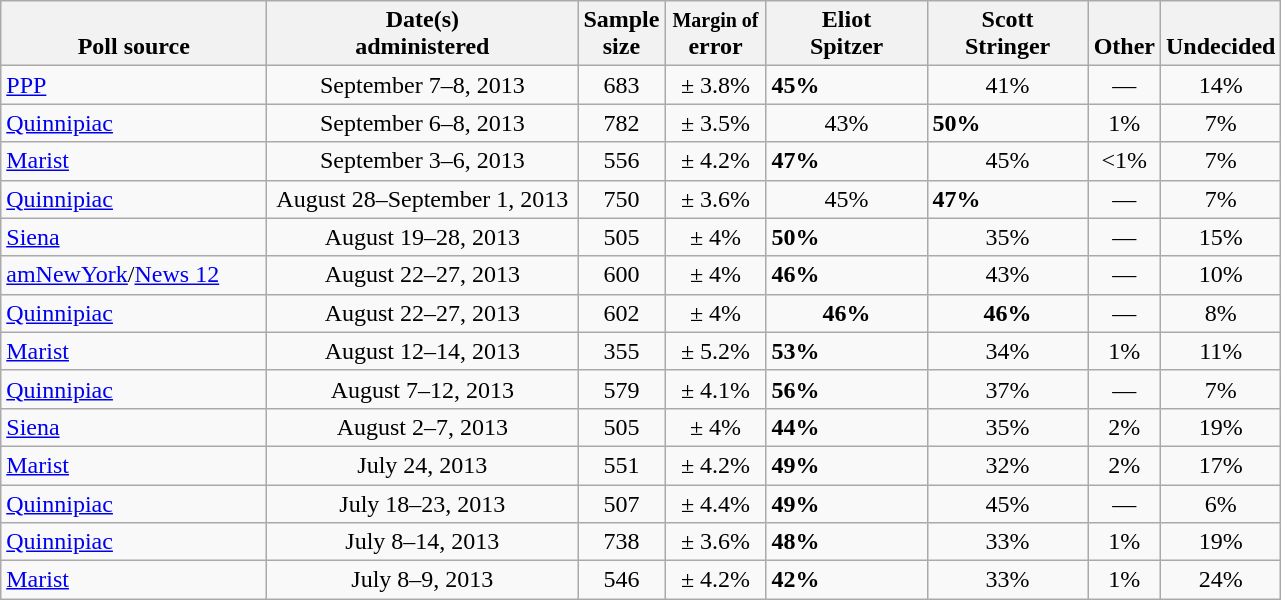<table class="wikitable">
<tr valign= bottom>
<th style="width:170px;">Poll source</th>
<th style="width:200px;">Date(s)<br>administered</th>
<th class=small>Sample<br>size</th>
<th style="width:60px;"><small>Margin of</small><br>error</th>
<th style="width:100px;">Eliot<br>Spitzer</th>
<th style="width:100px;">Scott<br>Stringer</th>
<th>Other</th>
<th>Undecided</th>
</tr>
<tr>
<td><a href='#'>PPP</a></td>
<td align=center>September 7–8, 2013</td>
<td align=center>683</td>
<td align=center>± 3.8%</td>
<td><strong>45%</strong></td>
<td align=center>41%</td>
<td align=center>—</td>
<td align=center>14%</td>
</tr>
<tr>
<td><a href='#'>Quinnipiac</a></td>
<td align=center>September 6–8, 2013</td>
<td align=center>782</td>
<td align=center>± 3.5%</td>
<td align=center>43%</td>
<td><strong>50%</strong></td>
<td align=center>1%</td>
<td align=center>7%</td>
</tr>
<tr>
<td><a href='#'>Marist</a></td>
<td align=center>September 3–6, 2013</td>
<td align=center>556</td>
<td align=center>± 4.2%</td>
<td><strong>47%</strong></td>
<td align=center>45%</td>
<td align=center><1%</td>
<td align=center>7%</td>
</tr>
<tr>
<td><a href='#'>Quinnipiac</a></td>
<td align=center>August 28–September 1, 2013</td>
<td align=center>750</td>
<td align=center>± 3.6%</td>
<td align=center>45%</td>
<td><strong>47%</strong></td>
<td align=center>—</td>
<td align=center>7%</td>
</tr>
<tr>
<td><a href='#'>Siena</a></td>
<td align=center>August 19–28, 2013</td>
<td align=center>505</td>
<td align=center>± 4%</td>
<td><strong>50%</strong></td>
<td align=center>35%</td>
<td align=center>—</td>
<td align=center>15%</td>
</tr>
<tr>
<td><a href='#'>amNewYork</a>/<a href='#'>News 12</a></td>
<td align=center>August 22–27, 2013</td>
<td align=center>600</td>
<td align=center>± 4%</td>
<td><strong>46%</strong></td>
<td align=center>43%</td>
<td align=center>—</td>
<td align=center>10%</td>
</tr>
<tr>
<td><a href='#'>Quinnipiac</a></td>
<td align=center>August 22–27, 2013</td>
<td align=center>602</td>
<td align=center>± 4%</td>
<td align=center><strong>46%</strong></td>
<td align=center><strong>46%</strong></td>
<td align=center>—</td>
<td align=center>8%</td>
</tr>
<tr>
<td><a href='#'>Marist</a></td>
<td align=center>August 12–14, 2013</td>
<td align=center>355</td>
<td align=center>± 5.2%</td>
<td><strong>53%</strong></td>
<td align=center>34%</td>
<td align=center>1%</td>
<td align=center>11%</td>
</tr>
<tr>
<td><a href='#'>Quinnipiac</a></td>
<td align=center>August 7–12, 2013</td>
<td align=center>579</td>
<td align=center>± 4.1%</td>
<td><strong>56%</strong></td>
<td align=center>37%</td>
<td align=center>—</td>
<td align=center>7%</td>
</tr>
<tr>
<td><a href='#'>Siena</a></td>
<td align=center>August 2–7, 2013</td>
<td align=center>505</td>
<td align=center>± 4%</td>
<td><strong>44%</strong></td>
<td align=center>35%</td>
<td align=center>2%</td>
<td align=center>19%</td>
</tr>
<tr>
<td><a href='#'>Marist</a></td>
<td align=center>July 24, 2013</td>
<td align=center>551</td>
<td align=center>± 4.2%</td>
<td><strong>49%</strong></td>
<td align=center>32%</td>
<td align=center>2%</td>
<td align=center>17%</td>
</tr>
<tr>
<td><a href='#'>Quinnipiac</a></td>
<td align=center>July 18–23, 2013</td>
<td align=center>507</td>
<td align=center>± 4.4%</td>
<td><strong>49%</strong></td>
<td align=center>45%</td>
<td align=center>—</td>
<td align=center>6%</td>
</tr>
<tr>
<td><a href='#'>Quinnipiac</a></td>
<td align=center>July 8–14, 2013</td>
<td align=center>738</td>
<td align=center>± 3.6%</td>
<td><strong>48%</strong></td>
<td align=center>33%</td>
<td align=center>1%</td>
<td align=center>19%</td>
</tr>
<tr>
<td><a href='#'>Marist</a></td>
<td align=center>July 8–9, 2013</td>
<td align=center>546</td>
<td align=center>± 4.2%</td>
<td><strong>42%</strong></td>
<td align=center>33%</td>
<td align=center>1%</td>
<td align=center>24%</td>
</tr>
</table>
